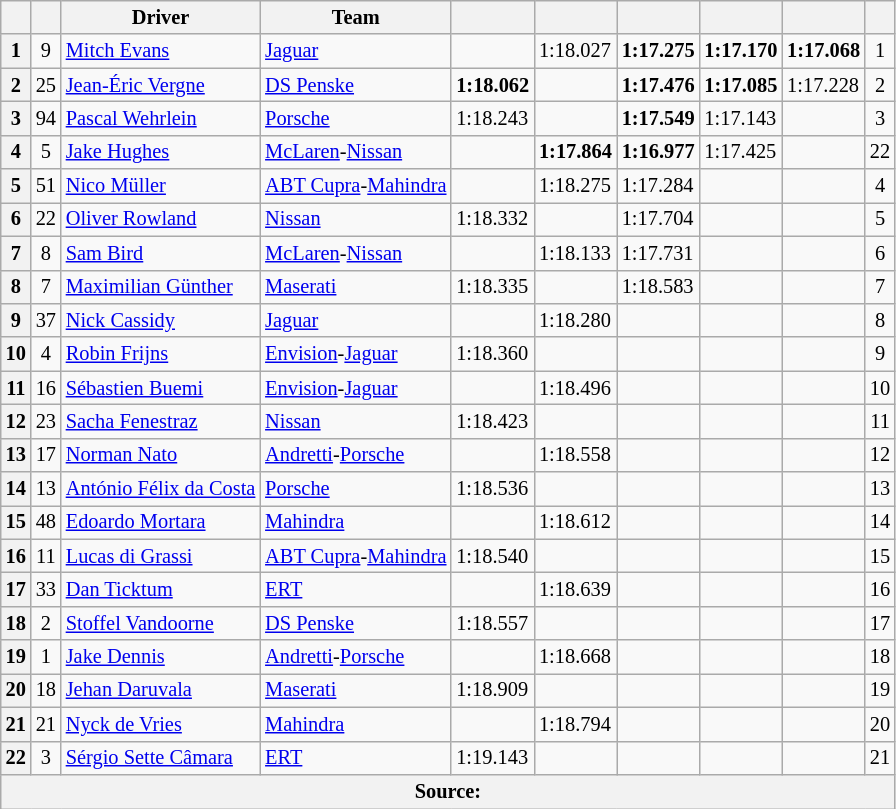<table class="wikitable sortable" style="font-size: 85%">
<tr>
<th scope="col"></th>
<th scope="col"></th>
<th scope="col">Driver</th>
<th scope="col">Team</th>
<th scope="col"></th>
<th scope="col"></th>
<th scope="col"></th>
<th scope="col"></th>
<th scope="col"></th>
<th scope="col"></th>
</tr>
<tr>
<th scope="row">1</th>
<td align="center">9</td>
<td data-sort-value=""> <a href='#'>Mitch Evans</a></td>
<td><a href='#'>Jaguar</a></td>
<td></td>
<td>1:18.027</td>
<td><strong>1:17.275</strong></td>
<td><strong>1:17.170</strong></td>
<td><strong>1:17.068</strong></td>
<td align="center">1</td>
</tr>
<tr>
<th scope="row">2</th>
<td align="center">25</td>
<td data-sort-value=""> <a href='#'>Jean-Éric Vergne</a></td>
<td><a href='#'>DS Penske</a></td>
<td><strong>1:18.062</strong></td>
<td></td>
<td><strong>1:17.476</strong></td>
<td><strong>1:17.085</strong></td>
<td>1:17.228</td>
<td align="center">2</td>
</tr>
<tr>
<th scope="row">3</th>
<td align="center">94</td>
<td data-sort-value=""> <a href='#'>Pascal Wehrlein</a></td>
<td><a href='#'>Porsche</a></td>
<td>1:18.243</td>
<td></td>
<td><strong>1:17.549</strong></td>
<td>1:17.143</td>
<td></td>
<td align="center">3</td>
</tr>
<tr>
<th scope="row">4</th>
<td align="center">5</td>
<td data-sort-value=""> <a href='#'>Jake Hughes</a></td>
<td><a href='#'>McLaren</a>-<a href='#'>Nissan</a></td>
<td></td>
<td><strong>1:17.864</strong></td>
<td><strong>1:16.977</strong></td>
<td>1:17.425</td>
<td></td>
<td align="center">22</td>
</tr>
<tr>
<th scope="row">5</th>
<td align="center">51</td>
<td data-sort-value=""> <a href='#'>Nico Müller</a></td>
<td><a href='#'>ABT Cupra</a>-<a href='#'>Mahindra</a></td>
<td></td>
<td>1:18.275</td>
<td>1:17.284</td>
<td></td>
<td></td>
<td align="center">4</td>
</tr>
<tr>
<th scope="row">6</th>
<td align="center">22</td>
<td data-sort-value=""> <a href='#'>Oliver Rowland</a></td>
<td><a href='#'>Nissan</a></td>
<td>1:18.332</td>
<td></td>
<td>1:17.704</td>
<td></td>
<td></td>
<td align="center">5</td>
</tr>
<tr>
<th scope="row">7</th>
<td align="center">8</td>
<td data-sort-value=""> <a href='#'>Sam Bird</a></td>
<td><a href='#'>McLaren</a>-<a href='#'>Nissan</a></td>
<td></td>
<td>1:18.133</td>
<td>1:17.731</td>
<td></td>
<td></td>
<td align="center">6</td>
</tr>
<tr>
<th scope="row">8</th>
<td align="center">7</td>
<td data-sort-value=""> <a href='#'>Maximilian Günther</a></td>
<td><a href='#'>Maserati</a></td>
<td>1:18.335</td>
<td></td>
<td>1:18.583</td>
<td></td>
<td></td>
<td align="center">7</td>
</tr>
<tr>
<th scope="row">9</th>
<td align="center">37</td>
<td data-sort-value=""> <a href='#'>Nick Cassidy</a></td>
<td><a href='#'>Jaguar</a></td>
<td></td>
<td>1:18.280</td>
<td></td>
<td></td>
<td></td>
<td align="center">8</td>
</tr>
<tr>
<th scope="row">10</th>
<td align="center">4</td>
<td data-sort-value=""> <a href='#'>Robin Frijns</a></td>
<td><a href='#'>Envision</a>-<a href='#'>Jaguar</a></td>
<td>1:18.360</td>
<td></td>
<td></td>
<td></td>
<td></td>
<td align="center">9</td>
</tr>
<tr>
<th scope="row">11</th>
<td align="center">16</td>
<td data-sort-value=""> <a href='#'>Sébastien Buemi</a></td>
<td><a href='#'>Envision</a>-<a href='#'>Jaguar</a></td>
<td></td>
<td>1:18.496</td>
<td></td>
<td></td>
<td></td>
<td align="center">10</td>
</tr>
<tr>
<th scope="row">12</th>
<td align="center">23</td>
<td data-sort-value=""> <a href='#'>Sacha Fenestraz</a></td>
<td><a href='#'>Nissan</a></td>
<td>1:18.423</td>
<td></td>
<td></td>
<td></td>
<td></td>
<td align="center">11</td>
</tr>
<tr>
<th scope="row">13</th>
<td align="center">17</td>
<td data-sort-value=""> <a href='#'>Norman Nato</a></td>
<td><a href='#'>Andretti</a>-<a href='#'>Porsche</a></td>
<td></td>
<td>1:18.558</td>
<td></td>
<td></td>
<td></td>
<td align="center">12</td>
</tr>
<tr>
<th scope="row">14</th>
<td align="center">13</td>
<td data-sort-value=""> <a href='#'>António Félix da Costa</a></td>
<td><a href='#'>Porsche</a></td>
<td>1:18.536</td>
<td></td>
<td></td>
<td></td>
<td></td>
<td align="center">13</td>
</tr>
<tr>
<th scope="row">15</th>
<td align="center">48</td>
<td data-sort-value=""> <a href='#'>Edoardo Mortara</a></td>
<td><a href='#'>Mahindra</a></td>
<td></td>
<td>1:18.612</td>
<td></td>
<td></td>
<td></td>
<td align="center">14</td>
</tr>
<tr>
<th scope="row">16</th>
<td align="center">11</td>
<td data-sort-value=""> <a href='#'>Lucas di Grassi</a></td>
<td><a href='#'>ABT Cupra</a>-<a href='#'>Mahindra</a></td>
<td>1:18.540</td>
<td></td>
<td></td>
<td></td>
<td></td>
<td align="center">15</td>
</tr>
<tr>
<th scope="row">17</th>
<td align="center">33</td>
<td data-sort-value=""> <a href='#'>Dan Ticktum</a></td>
<td><a href='#'>ERT</a></td>
<td></td>
<td>1:18.639</td>
<td></td>
<td></td>
<td></td>
<td align="center">16</td>
</tr>
<tr>
<th scope="row">18</th>
<td align="center">2</td>
<td data-sort-value=""> <a href='#'>Stoffel Vandoorne</a></td>
<td><a href='#'>DS Penske</a></td>
<td>1:18.557</td>
<td></td>
<td></td>
<td></td>
<td></td>
<td align="center">17</td>
</tr>
<tr>
<th scope="row">19</th>
<td align="center">1</td>
<td data-sort-value=""> <a href='#'>Jake Dennis</a></td>
<td><a href='#'>Andretti</a>-<a href='#'>Porsche</a></td>
<td></td>
<td>1:18.668</td>
<td></td>
<td></td>
<td></td>
<td align="center">18</td>
</tr>
<tr>
<th scope="row">20</th>
<td align="center">18</td>
<td data-sort-value=""> <a href='#'>Jehan Daruvala</a></td>
<td><a href='#'>Maserati</a></td>
<td>1:18.909</td>
<td></td>
<td></td>
<td></td>
<td></td>
<td align="center">19</td>
</tr>
<tr>
<th scope="row">21</th>
<td align="center">21</td>
<td data-sort-value=""> <a href='#'>Nyck de Vries</a></td>
<td><a href='#'>Mahindra</a></td>
<td></td>
<td>1:18.794</td>
<td></td>
<td></td>
<td></td>
<td align="center">20</td>
</tr>
<tr>
<th scope="row">22</th>
<td align="center">3</td>
<td data-sort-value=""> <a href='#'>Sérgio Sette Câmara</a></td>
<td><a href='#'>ERT</a></td>
<td>1:19.143</td>
<td></td>
<td></td>
<td></td>
<td></td>
<td align="center">21</td>
</tr>
<tr>
<th colspan="10">Source:</th>
</tr>
</table>
